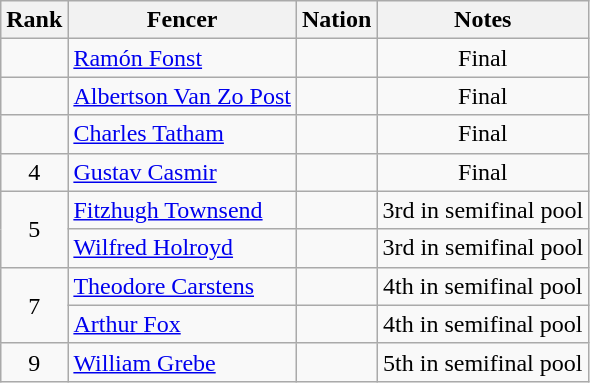<table class="wikitable sortable" style="text-align:center">
<tr>
<th>Rank</th>
<th>Fencer</th>
<th>Nation</th>
<th>Notes</th>
</tr>
<tr>
<td></td>
<td align=left><a href='#'>Ramón Fonst</a></td>
<td align=left></td>
<td>Final</td>
</tr>
<tr>
<td></td>
<td align=left><a href='#'>Albertson Van Zo Post</a></td>
<td align=left></td>
<td>Final</td>
</tr>
<tr>
<td></td>
<td align=left><a href='#'>Charles Tatham</a></td>
<td align=left></td>
<td>Final</td>
</tr>
<tr>
<td>4</td>
<td align=left><a href='#'>Gustav Casmir</a></td>
<td align=left></td>
<td>Final</td>
</tr>
<tr>
<td rowspan=2>5</td>
<td align=left><a href='#'>Fitzhugh Townsend</a></td>
<td align=left></td>
<td>3rd in semifinal pool</td>
</tr>
<tr>
<td align=left><a href='#'>Wilfred Holroyd</a></td>
<td align=left></td>
<td>3rd in semifinal pool</td>
</tr>
<tr>
<td rowspan=2>7</td>
<td align=left><a href='#'>Theodore Carstens</a></td>
<td align=left></td>
<td>4th in semifinal pool</td>
</tr>
<tr>
<td align=left><a href='#'>Arthur Fox</a></td>
<td align=left></td>
<td>4th in semifinal pool</td>
</tr>
<tr>
<td>9</td>
<td align=left><a href='#'>William Grebe</a></td>
<td align=left></td>
<td>5th in semifinal pool</td>
</tr>
</table>
